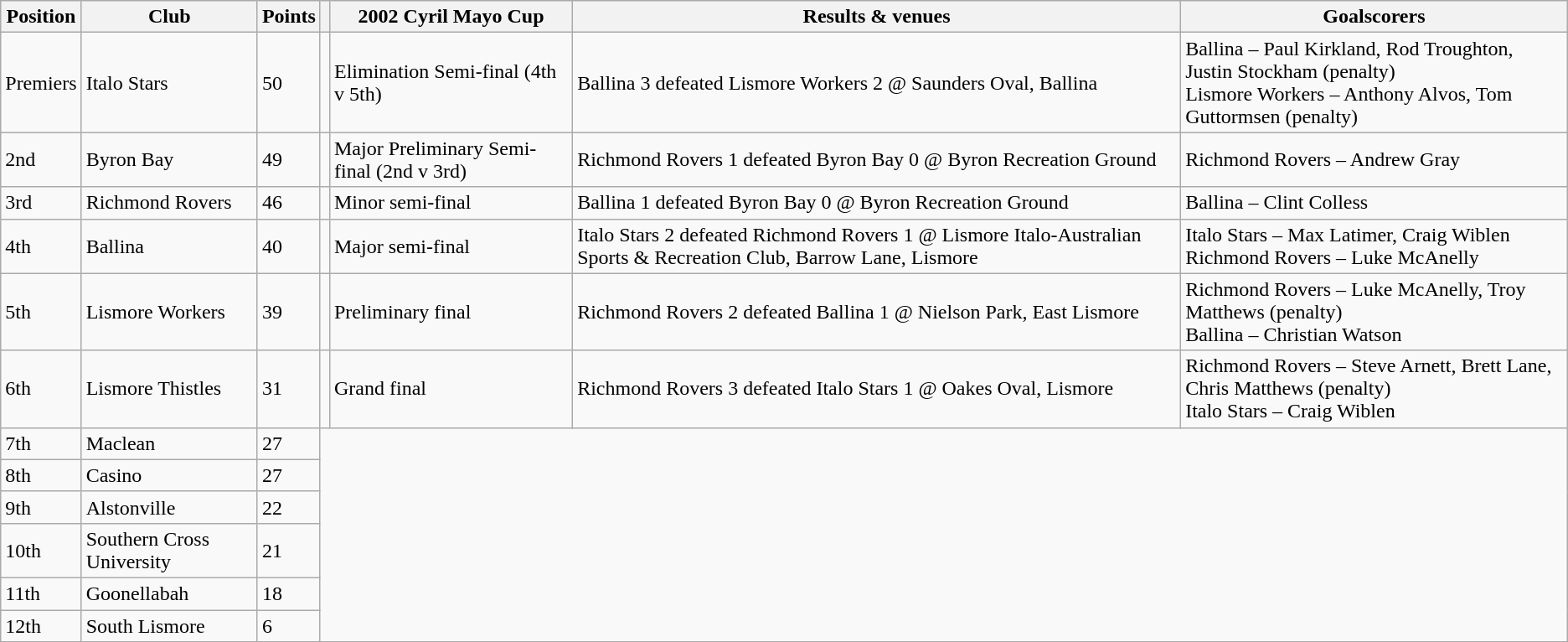<table class="wikitable">
<tr>
<th>Position</th>
<th>Club</th>
<th>Points</th>
<th></th>
<th>2002 Cyril Mayo Cup</th>
<th>Results & venues</th>
<th>Goalscorers</th>
</tr>
<tr>
<td>Premiers</td>
<td>Italo Stars</td>
<td>50</td>
<td></td>
<td>Elimination Semi-final (4th v 5th)</td>
<td>Ballina 3 defeated Lismore Workers 2 @ Saunders Oval, Ballina</td>
<td>Ballina – Paul Kirkland, Rod Troughton, Justin Stockham (penalty)<br>Lismore Workers – Anthony Alvos, Tom Guttormsen (penalty)</td>
</tr>
<tr>
<td>2nd</td>
<td>Byron Bay</td>
<td>49</td>
<td></td>
<td>Major Preliminary Semi-final (2nd v 3rd)</td>
<td>Richmond Rovers 1 defeated Byron Bay 0 @ Byron Recreation Ground</td>
<td>Richmond Rovers – Andrew Gray</td>
</tr>
<tr>
<td>3rd</td>
<td>Richmond Rovers</td>
<td>46</td>
<td></td>
<td>Minor semi-final</td>
<td>Ballina 1 defeated Byron Bay 0 @ Byron Recreation Ground</td>
<td>Ballina – Clint Colless</td>
</tr>
<tr>
<td>4th</td>
<td>Ballina</td>
<td>40</td>
<td></td>
<td>Major semi-final</td>
<td>Italo Stars 2 defeated Richmond Rovers 1 @ Lismore Italo-Australian Sports & Recreation Club, Barrow Lane, Lismore</td>
<td>Italo Stars – Max Latimer, Craig Wiblen<br>Richmond Rovers – Luke McAnelly</td>
</tr>
<tr>
<td>5th</td>
<td>Lismore Workers</td>
<td>39</td>
<td></td>
<td>Preliminary final</td>
<td>Richmond Rovers 2 defeated Ballina 1 @ Nielson Park, East Lismore</td>
<td>Richmond Rovers – Luke McAnelly, Troy Matthews (penalty)<br>Ballina – Christian Watson</td>
</tr>
<tr>
<td>6th</td>
<td>Lismore Thistles</td>
<td>31</td>
<td></td>
<td>Grand final</td>
<td>Richmond Rovers 3 defeated Italo Stars 1 @ Oakes Oval, Lismore</td>
<td>Richmond Rovers – Steve Arnett, Brett Lane, Chris Matthews (penalty)<br>Italo Stars – Craig Wiblen</td>
</tr>
<tr>
<td>7th</td>
<td>Maclean</td>
<td>27</td>
</tr>
<tr>
<td>8th</td>
<td>Casino</td>
<td>27</td>
</tr>
<tr>
<td>9th</td>
<td>Alstonville</td>
<td>22</td>
</tr>
<tr>
<td>10th</td>
<td>Southern Cross University</td>
<td>21</td>
</tr>
<tr>
<td>11th</td>
<td>Goonellabah</td>
<td>18</td>
</tr>
<tr>
<td>12th</td>
<td>South Lismore</td>
<td>6</td>
</tr>
</table>
